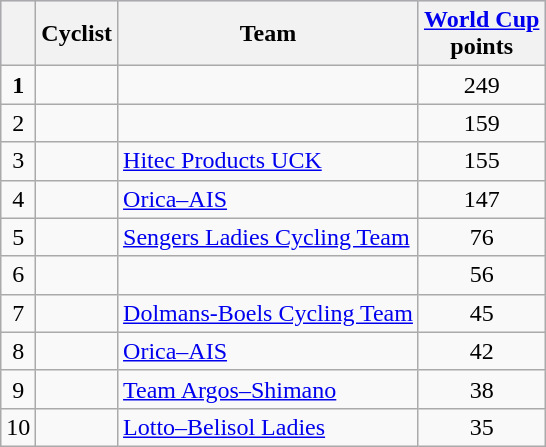<table class="wikitable">
<tr style="background:#ccccff;">
<th></th>
<th>Cyclist</th>
<th>Team</th>
<th><a href='#'>World Cup</a><br>points</th>
</tr>
<tr>
<td align=center><strong>1</strong></td>
<td></td>
<td></td>
<td align=center>249</td>
</tr>
<tr>
<td align=center>2</td>
<td></td>
<td></td>
<td align=center>159</td>
</tr>
<tr>
<td align=center>3</td>
<td></td>
<td><a href='#'>Hitec Products UCK</a></td>
<td align=center>155</td>
</tr>
<tr>
<td align=center>4</td>
<td></td>
<td><a href='#'>Orica–AIS</a></td>
<td align=center>147</td>
</tr>
<tr>
<td align=center>5</td>
<td></td>
<td><a href='#'>Sengers Ladies Cycling Team</a></td>
<td align=center>76</td>
</tr>
<tr>
<td align=center>6</td>
<td></td>
<td></td>
<td align=center>56</td>
</tr>
<tr>
<td align=center>7</td>
<td></td>
<td><a href='#'>Dolmans-Boels Cycling Team</a></td>
<td align=center>45</td>
</tr>
<tr>
<td align=center>8</td>
<td></td>
<td><a href='#'>Orica–AIS</a></td>
<td align=center>42</td>
</tr>
<tr>
<td align=center>9</td>
<td></td>
<td><a href='#'>Team Argos–Shimano</a></td>
<td align=center>38</td>
</tr>
<tr>
<td align=center>10</td>
<td></td>
<td><a href='#'>Lotto–Belisol Ladies</a></td>
<td align=center>35</td>
</tr>
</table>
